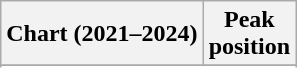<table class="wikitable sortable plainrowheaders" style="text-align:center">
<tr>
<th scope="col">Chart (2021–2024)</th>
<th scope="col">Peak<br>position</th>
</tr>
<tr>
</tr>
<tr>
</tr>
<tr>
</tr>
<tr>
</tr>
<tr>
</tr>
<tr>
</tr>
<tr>
</tr>
</table>
